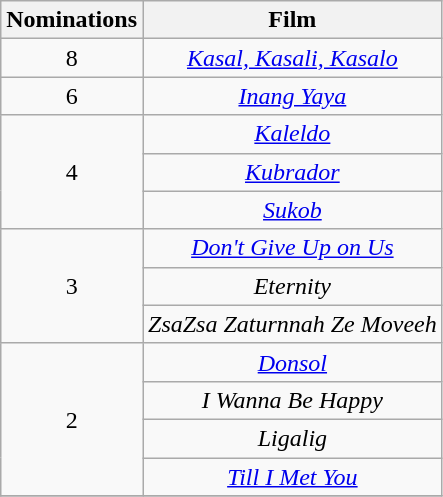<table class="wikitable" style="text-align:center;">
<tr>
<th scope="col" width="55">Nominations</th>
<th scope="col" align="center">Film</th>
</tr>
<tr>
<td style="text-align:center">8</td>
<td><em><a href='#'>Kasal, Kasali, Kasalo</a></em></td>
</tr>
<tr>
<td style="text-align:center">6</td>
<td><em><a href='#'>Inang Yaya</a></em></td>
</tr>
<tr>
<td rowspan=3 style="text-align:center">4</td>
<td><em><a href='#'>Kaleldo</a></em></td>
</tr>
<tr>
<td><em><a href='#'>Kubrador</a></em></td>
</tr>
<tr>
<td><em><a href='#'>Sukob</a></em></td>
</tr>
<tr>
<td rowspan=3 style="text-align:center">3</td>
<td><em><a href='#'>Don't Give Up on Us</a></em></td>
</tr>
<tr>
<td><em>Eternity</em></td>
</tr>
<tr>
<td><em>ZsaZsa Zaturnnah Ze Moveeh</em></td>
</tr>
<tr>
<td rowspan=4 style="text-align:center">2</td>
<td><em><a href='#'>Donsol</a></em></td>
</tr>
<tr>
<td><em>I Wanna Be Happy</em></td>
</tr>
<tr>
<td><em>Ligalig</em></td>
</tr>
<tr>
<td><em><a href='#'>Till I Met You</a></em></td>
</tr>
<tr>
</tr>
</table>
